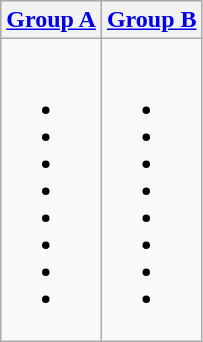<table class="wikitable">
<tr>
<th><a href='#'>Group A</a></th>
<th><a href='#'>Group B</a></th>
</tr>
<tr>
<td valign=top><br><ul><li></li><li></li><li></li><li></li><li></li><li></li><li></li><li></li></ul></td>
<td valign=top><br><ul><li></li><li></li><li></li><li></li><li></li><li></li><li></li><li></li></ul></td>
</tr>
</table>
